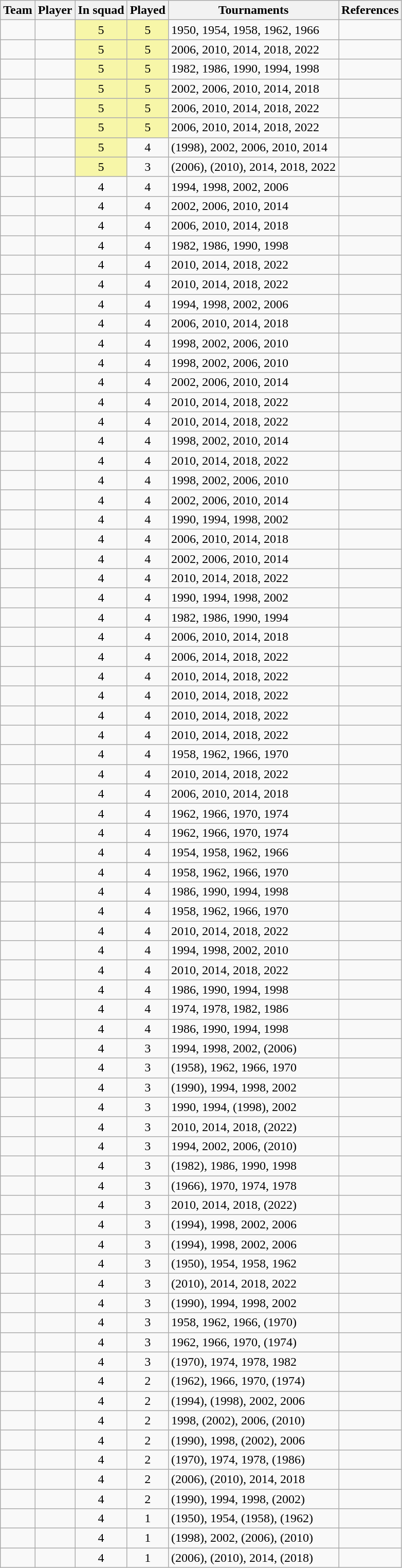<table class="wikitable sortable">
<tr>
<th>Team</th>
<th>Player</th>
<th>In squad</th>
<th>Played</th>
<th>Tournaments</th>
<th>References</th>
</tr>
<tr>
<td></td>
<td></td>
<td bgcolor=F7F6A8 align=center>5</td>
<td bgcolor=F7F6A8 align=center>5</td>
<td>1950, 1954, 1958, 1962, 1966</td>
<td></td>
</tr>
<tr>
<td></td>
<td></td>
<td bgcolor=F7F6A8 align=center>5</td>
<td bgcolor=F7F6A8 align=center>5</td>
<td>2006, 2010, 2014, 2018, 2022</td>
<td></td>
</tr>
<tr>
<td></td>
<td></td>
<td bgcolor=F7F6A8 align=center>5</td>
<td bgcolor=F7F6A8 align=center>5</td>
<td>1982, 1986, 1990, 1994, 1998</td>
<td></td>
</tr>
<tr>
<td></td>
<td></td>
<td bgcolor=F7F6A8 align=center>5</td>
<td bgcolor=F7F6A8 align=center>5</td>
<td>2002, 2006, 2010, 2014, 2018</td>
<td></td>
</tr>
<tr>
<td></td>
<td><strong></strong></td>
<td bgcolor=F7F6A8 align=center>5</td>
<td bgcolor=F7F6A8 align=center>5</td>
<td>2006, 2010, 2014, 2018, 2022</td>
<td></td>
</tr>
<tr>
<td></td>
<td><strong></strong></td>
<td bgcolor=F7F6A8 align=center>5</td>
<td bgcolor=F7F6A8 align=center>5</td>
<td>2006, 2010, 2014, 2018, 2022</td>
<td></td>
</tr>
<tr>
<td></td>
<td></td>
<td bgcolor=F7F6A8 align=center>5</td>
<td align=center>4</td>
<td>(1998), 2002, 2006, 2010, 2014</td>
<td></td>
</tr>
<tr>
<td></td>
<td><strong></strong></td>
<td bgcolor=F7F6A8 align=center>5</td>
<td align=center>3</td>
<td>(2006), (2010), 2014, 2018, 2022</td>
<td></td>
</tr>
<tr>
<td></td>
<td></td>
<td align=center>4</td>
<td align=center>4</td>
<td>1994, 1998, 2002, 2006</td>
<td></td>
</tr>
<tr>
<td></td>
<td></td>
<td align=center>4</td>
<td align=center>4</td>
<td>2002, 2006, 2010, 2014</td>
<td></td>
</tr>
<tr>
<td></td>
<td></td>
<td align=center>4</td>
<td align=center>4</td>
<td>2006, 2010, 2014, 2018</td>
<td></td>
</tr>
<tr>
<td></td>
<td></td>
<td align=center>4</td>
<td align=center>4</td>
<td>1982, 1986, 1990, 1998</td>
<td></td>
</tr>
<tr>
<td></td>
<td></td>
<td align=center>4</td>
<td align=center>4</td>
<td>2010, 2014, 2018, 2022</td>
<td></td>
</tr>
<tr>
<td></td>
<td></td>
<td align=center>4</td>
<td align=center>4</td>
<td>2010, 2014, 2018, 2022</td>
<td></td>
</tr>
<tr>
<td></td>
<td></td>
<td align=center>4</td>
<td align=center>4</td>
<td>1994, 1998, 2002, 2006</td>
<td></td>
</tr>
<tr>
<td></td>
<td></td>
<td align=center>4</td>
<td align=center>4</td>
<td>2006, 2010, 2014, 2018</td>
<td></td>
</tr>
<tr>
<td></td>
<td></td>
<td align=center>4</td>
<td align=center>4</td>
<td>1998, 2002, 2006, 2010</td>
<td></td>
</tr>
<tr>
<td></td>
<td></td>
<td align=center>4</td>
<td align=center>4</td>
<td>1998, 2002, 2006, 2010</td>
<td></td>
</tr>
<tr>
<td></td>
<td></td>
<td align=center>4</td>
<td align=center>4</td>
<td>2002, 2006, 2010, 2014</td>
<td></td>
</tr>
<tr>
<td></td>
<td></td>
<td align=center>4</td>
<td align=center>4</td>
<td>2010, 2014, 2018, 2022</td>
<td></td>
</tr>
<tr>
<td></td>
<td></td>
<td align=center>4</td>
<td align=center>4</td>
<td>2010, 2014, 2018, 2022</td>
<td></td>
</tr>
<tr>
<td></td>
<td></td>
<td align=center>4</td>
<td align=center>4</td>
<td>1998, 2002, 2010, 2014</td>
<td></td>
</tr>
<tr>
<td></td>
<td></td>
<td align=center>4</td>
<td align=center>4</td>
<td>2010, 2014, 2018, 2022</td>
<td></td>
</tr>
<tr>
<td></td>
<td></td>
<td align=center>4</td>
<td align=center>4</td>
<td>1998, 2002, 2006, 2010</td>
<td></td>
</tr>
<tr>
<td></td>
<td></td>
<td align=center>4</td>
<td align=center>4</td>
<td>2002, 2006, 2010, 2014</td>
<td></td>
</tr>
<tr>
<td></td>
<td></td>
<td align=center>4</td>
<td align=center>4</td>
<td>1990, 1994, 1998, 2002</td>
<td></td>
</tr>
<tr>
<td></td>
<td></td>
<td align=center>4</td>
<td align=center>4</td>
<td>2006, 2010, 2014, 2018</td>
<td></td>
</tr>
<tr>
<td></td>
<td></td>
<td align=center>4</td>
<td align=center>4</td>
<td>2002, 2006, 2010, 2014</td>
<td></td>
</tr>
<tr>
<td></td>
<td></td>
<td align=center>4</td>
<td align=center>4</td>
<td>2010, 2014, 2018, 2022</td>
<td></td>
</tr>
<tr>
<td></td>
<td></td>
<td align=center>4</td>
<td align=center>4</td>
<td>1990, 1994, 1998, 2002</td>
<td></td>
</tr>
<tr>
<td></td>
<td></td>
<td align=center>4</td>
<td align=center>4</td>
<td>1982, 1986, 1990, 1994</td>
<td></td>
</tr>
<tr>
<td></td>
<td></td>
<td align=center>4</td>
<td align=center>4</td>
<td>2006, 2010, 2014, 2018</td>
<td></td>
</tr>
<tr>
<td></td>
<td><strong></strong></td>
<td align=center>4</td>
<td align=center>4</td>
<td>2006, 2014, 2018, 2022</td>
<td></td>
</tr>
<tr>
<td></td>
<td></td>
<td align=center>4</td>
<td align=center>4</td>
<td>2010, 2014, 2018, 2022</td>
<td></td>
</tr>
<tr>
<td></td>
<td></td>
<td align=center>4</td>
<td align=center>4</td>
<td>2010, 2014, 2018, 2022</td>
<td></td>
</tr>
<tr>
<td></td>
<td></td>
<td align=center>4</td>
<td align=center>4</td>
<td>2010, 2014, 2018, 2022</td>
<td></td>
</tr>
<tr>
<td></td>
<td></td>
<td align=center>4</td>
<td align=center>4</td>
<td>2010, 2014, 2018, 2022</td>
<td></td>
</tr>
<tr>
<td></td>
<td></td>
<td align=center>4</td>
<td align=center>4</td>
<td>1958, 1962, 1966, 1970</td>
<td></td>
</tr>
<tr>
<td></td>
<td></td>
<td align=center>4</td>
<td align=center>4</td>
<td>2010, 2014, 2018, 2022</td>
<td></td>
</tr>
<tr>
<td></td>
<td></td>
<td align=center>4</td>
<td align=center>4</td>
<td>2006, 2010, 2014, 2018</td>
<td></td>
</tr>
<tr>
<td></td>
<td></td>
<td align=center>4</td>
<td align=center>4</td>
<td>1962, 1966, 1970, 1974</td>
<td></td>
</tr>
<tr>
<td></td>
<td></td>
<td align=center>4</td>
<td align=center>4</td>
<td>1962, 1966, 1970, 1974</td>
<td></td>
</tr>
<tr>
<td></td>
<td></td>
<td align=center>4</td>
<td align=center>4</td>
<td>1954, 1958, 1962, 1966</td>
<td></td>
</tr>
<tr>
<td></td>
<td></td>
<td align=center>4</td>
<td align=center>4</td>
<td>1958, 1962, 1966, 1970</td>
<td></td>
</tr>
<tr>
<td></td>
<td></td>
<td align=center>4</td>
<td align=center>4</td>
<td>1986, 1990, 1994, 1998</td>
<td></td>
</tr>
<tr>
<td></td>
<td></td>
<td align=center>4</td>
<td align=center>4</td>
<td>1958, 1962, 1966, 1970</td>
<td></td>
</tr>
<tr>
<td></td>
<td></td>
<td align=center>4</td>
<td align=center>4</td>
<td>2010, 2014, 2018, 2022</td>
<td></td>
</tr>
<tr>
<td></td>
<td></td>
<td align=center>4</td>
<td align=center>4</td>
<td>1994, 1998, 2002, 2010</td>
<td></td>
</tr>
<tr>
<td></td>
<td></td>
<td align=center>4</td>
<td align=center>4</td>
<td>2010, 2014, 2018, 2022</td>
<td></td>
</tr>
<tr>
<td></td>
<td></td>
<td align=center>4</td>
<td align=center>4</td>
<td>1986, 1990, 1994, 1998</td>
<td></td>
</tr>
<tr>
<td></td>
<td></td>
<td align=center>4</td>
<td align=center>4</td>
<td>1974, 1978, 1982, 1986</td>
<td></td>
</tr>
<tr>
<td></td>
<td></td>
<td align=center>4</td>
<td align=center>4</td>
<td>1986, 1990, 1994, 1998</td>
<td></td>
</tr>
<tr>
<td></td>
<td></td>
<td align=center>4</td>
<td align=center>3</td>
<td>1994, 1998, 2002, (2006)</td>
<td></td>
</tr>
<tr>
<td></td>
<td></td>
<td align=center>4</td>
<td align=center>3</td>
<td>(1958), 1962, 1966, 1970</td>
<td></td>
</tr>
<tr>
<td></td>
<td></td>
<td align=center>4</td>
<td align=center>3</td>
<td>(1990), 1994, 1998, 2002</td>
<td></td>
</tr>
<tr>
<td></td>
<td></td>
<td align=center>4</td>
<td align=center>3</td>
<td>1990, 1994, (1998), 2002</td>
<td></td>
</tr>
<tr>
<td></td>
<td></td>
<td align=center>4</td>
<td align=center>3</td>
<td>2010, 2014, 2018, (2022)</td>
<td></td>
</tr>
<tr>
<td></td>
<td></td>
<td align=center>4</td>
<td align=center>3</td>
<td>1994, 2002, 2006, (2010)</td>
<td></td>
</tr>
<tr>
<td></td>
<td></td>
<td align=center>4</td>
<td align=center>3</td>
<td>(1982), 1986, 1990, 1998</td>
<td></td>
</tr>
<tr>
<td></td>
<td></td>
<td align=center>4</td>
<td align=center>3</td>
<td>(1966), 1970, 1974, 1978</td>
<td></td>
</tr>
<tr>
<td></td>
<td></td>
<td align=center>4</td>
<td align=center>3</td>
<td>2010, 2014, 2018, (2022)</td>
<td></td>
</tr>
<tr>
<td></td>
<td></td>
<td align=center>4</td>
<td align=center>3</td>
<td>(1994), 1998, 2002, 2006</td>
<td></td>
</tr>
<tr>
<td></td>
<td></td>
<td align=center>4</td>
<td align=center>3</td>
<td>(1994), 1998, 2002, 2006</td>
<td></td>
</tr>
<tr>
<td></td>
<td></td>
<td align=center>4</td>
<td align=center>3</td>
<td>(1950), 1954, 1958, 1962</td>
<td></td>
</tr>
<tr>
<td></td>
<td></td>
<td align=center>4</td>
<td align=center>3</td>
<td>(2010), 2014, 2018, 2022</td>
<td></td>
</tr>
<tr>
<td></td>
<td></td>
<td align=center>4</td>
<td align=center>3</td>
<td>(1990), 1994, 1998, 2002</td>
<td></td>
</tr>
<tr>
<td></td>
<td></td>
<td align=center>4</td>
<td align=center>3</td>
<td>1958, 1962, 1966, (1970)</td>
<td></td>
</tr>
<tr>
<td></td>
<td></td>
<td align=center>4</td>
<td align=center>3</td>
<td>1962, 1966, 1970, (1974)</td>
<td></td>
</tr>
<tr>
<td></td>
<td></td>
<td align=center>4</td>
<td align=center>3</td>
<td>(1970), 1974, 1978, 1982</td>
<td></td>
</tr>
<tr>
<td></td>
<td></td>
<td align=center>4</td>
<td align=center>2</td>
<td>(1962), 1966, 1970, (1974)</td>
<td></td>
</tr>
<tr>
<td></td>
<td></td>
<td align=center>4</td>
<td align=center>2</td>
<td>(1994), (1998), 2002, 2006</td>
<td></td>
</tr>
<tr>
<td></td>
<td></td>
<td align=center>4</td>
<td align=center>2</td>
<td>1998, (2002), 2006, (2010)</td>
<td></td>
</tr>
<tr>
<td></td>
<td></td>
<td align=center>4</td>
<td align=center>2</td>
<td>(1990), 1998, (2002), 2006</td>
<td></td>
</tr>
<tr>
<td></td>
<td></td>
<td align=center>4</td>
<td align=center>2</td>
<td>(1970), 1974, 1978, (1986)</td>
<td></td>
</tr>
<tr>
<td></td>
<td></td>
<td align=center>4</td>
<td align=center>2</td>
<td>(2006), (2010), 2014, 2018</td>
<td></td>
</tr>
<tr>
<td></td>
<td></td>
<td align=center>4</td>
<td align=center>2</td>
<td>(1990), 1994, 1998, (2002)</td>
<td></td>
</tr>
<tr>
<td></td>
<td></td>
<td align=center>4</td>
<td align=center>1</td>
<td>(1950), 1954, (1958), (1962)</td>
<td></td>
</tr>
<tr>
<td></td>
<td></td>
<td align=center>4</td>
<td align=center>1</td>
<td>(1998), 2002, (2006), (2010)</td>
<td></td>
</tr>
<tr>
<td></td>
<td></td>
<td align=center>4</td>
<td align=center>1</td>
<td>(2006), (2010), 2014, (2018)</td>
<td></td>
</tr>
</table>
